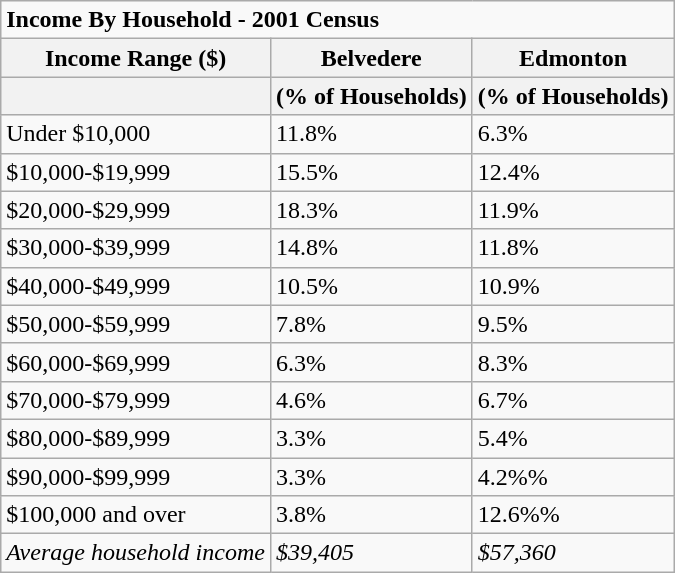<table class="wikitable">
<tr>
<td colspan="3"><strong>Income By Household - 2001 Census</strong></td>
</tr>
<tr>
<th>Income Range ($)</th>
<th>Belvedere</th>
<th>Edmonton</th>
</tr>
<tr>
<th></th>
<th>(% of Households)</th>
<th>(% of Households)</th>
</tr>
<tr>
<td>Under $10,000</td>
<td>11.8%</td>
<td>6.3%</td>
</tr>
<tr>
<td>$10,000-$19,999</td>
<td>15.5%</td>
<td>12.4%</td>
</tr>
<tr>
<td>$20,000-$29,999</td>
<td>18.3%</td>
<td>11.9%</td>
</tr>
<tr>
<td>$30,000-$39,999</td>
<td>14.8%</td>
<td>11.8%</td>
</tr>
<tr>
<td>$40,000-$49,999</td>
<td>10.5%</td>
<td>10.9%</td>
</tr>
<tr>
<td>$50,000-$59,999</td>
<td>7.8%</td>
<td>9.5%</td>
</tr>
<tr>
<td>$60,000-$69,999</td>
<td>6.3%</td>
<td>8.3%</td>
</tr>
<tr>
<td>$70,000-$79,999</td>
<td>4.6%</td>
<td>6.7%</td>
</tr>
<tr>
<td>$80,000-$89,999</td>
<td>3.3%</td>
<td>5.4%</td>
</tr>
<tr>
<td>$90,000-$99,999</td>
<td>3.3%</td>
<td>4.2%%</td>
</tr>
<tr>
<td>$100,000 and over</td>
<td>3.8%</td>
<td>12.6%%</td>
</tr>
<tr>
<td><em>Average household income</em></td>
<td><em>$39,405</em></td>
<td><em>$57,360</em></td>
</tr>
</table>
